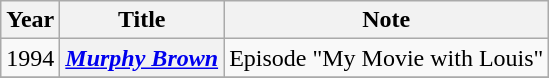<table class="wikitable plainrowheaders" style="margin-right: 0;">
<tr>
<th>Year</th>
<th>Title</th>
<th>Note</th>
</tr>
<tr>
<td>1994</td>
<th scope="row"><em><a href='#'>Murphy Brown</a></em></th>
<td>Episode "My Movie with Louis"</td>
</tr>
<tr>
</tr>
</table>
